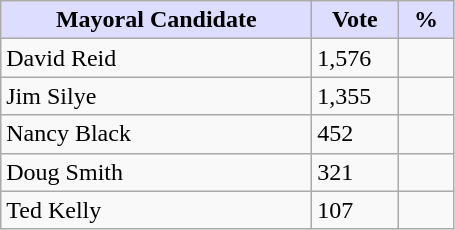<table class="wikitable">
<tr>
<th style="background:#ddf; width:200px;">Mayoral Candidate </th>
<th style="background:#ddf; width:50px;">Vote</th>
<th style="background:#ddf; width:30px;">%</th>
</tr>
<tr>
<td>David Reid</td>
<td>1,576</td>
<td></td>
</tr>
<tr>
<td>Jim Silye</td>
<td>1,355</td>
<td></td>
</tr>
<tr>
<td>Nancy Black</td>
<td>452</td>
<td></td>
</tr>
<tr>
<td>Doug Smith</td>
<td>321</td>
<td></td>
</tr>
<tr>
<td>Ted Kelly</td>
<td>107</td>
<td></td>
</tr>
</table>
